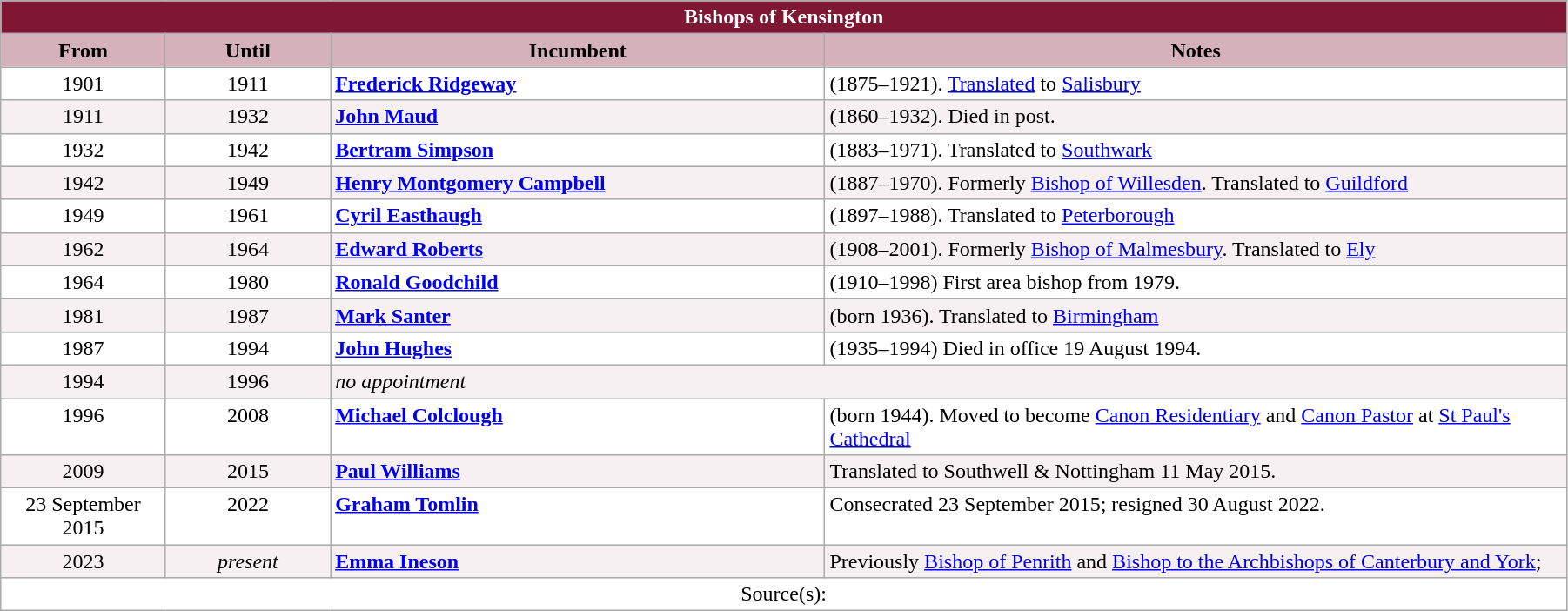<table class="wikitable" style="width:95%;" border="1" cellpadding="2">
<tr>
<th colspan="4" style="background-color: #7F1734; color: white;">Bishops of Kensington</th>
</tr>
<tr valign=top>
<th style="background-color:#D4B1BB" width="10%">From</th>
<th style="background-color:#D4B1BB" width="10%">Until</th>
<th style="background-color:#D4B1BB" width="30%">Incumbent</th>
<th style="background-color:#D4B1BB" width="45%">Notes</th>
</tr>
<tr valign=top bgcolor="white">
<td align="center">1901</td>
<td align="center">1911</td>
<td><strong><a href='#'>Frederick Ridgeway</a></strong></td>
<td>(1875–1921). <a href='#'>Translated</a> to <a href='#'>Salisbury</a></td>
</tr>
<tr valign=top bgcolor="#F7F0F2">
<td align="center">1911</td>
<td align="center">1932</td>
<td><strong><a href='#'>John Maud</a></strong></td>
<td>(1860–1932). Died in post.</td>
</tr>
<tr valign=top bgcolor="white">
<td align="center">1932</td>
<td align="center">1942</td>
<td><strong><a href='#'>Bertram Simpson</a></strong></td>
<td>(1883–1971). Translated to <a href='#'>Southwark</a></td>
</tr>
<tr valign=top bgcolor="#F7F0F2">
<td align="center">1942</td>
<td align="center">1949</td>
<td><strong><a href='#'>Henry Montgomery&nbsp;Campbell</a></strong></td>
<td>(1887–1970). Formerly <a href='#'>Bishop of Willesden</a>. Translated to <a href='#'>Guildford</a></td>
</tr>
<tr valign=top bgcolor="white">
<td align="center">1949</td>
<td align="center">1961</td>
<td><strong><a href='#'>Cyril Easthaugh</a></strong></td>
<td>(1897–1988). Translated to <a href='#'>Peterborough</a></td>
</tr>
<tr valign=top bgcolor="#F7F0F2">
<td align="center">1962</td>
<td align="center">1964</td>
<td><strong><a href='#'>Edward Roberts</a></strong></td>
<td>(1908–2001). Formerly <a href='#'>Bishop of Malmesbury</a>. Translated to <a href='#'>Ely</a></td>
</tr>
<tr valign=top bgcolor="white">
<td align="center">1964</td>
<td align="center">1980</td>
<td><strong><a href='#'>Ronald Goodchild</a></strong></td>
<td>(1910–1998) First area bishop from 1979.</td>
</tr>
<tr valign=top bgcolor="#F7F0F2">
<td align="center">1981</td>
<td align="center">1987</td>
<td><strong><a href='#'>Mark Santer</a></strong></td>
<td>(born 1936). Translated to <a href='#'>Birmingham</a></td>
</tr>
<tr valign=top bgcolor="white">
<td align="center">1987</td>
<td align="center">1994</td>
<td><strong><a href='#'>John Hughes</a></strong></td>
<td>(1935–1994) Died in office 19 August 1994.</td>
</tr>
<tr valign=top bgcolor="#F7F0F2">
<td align="center">1994</td>
<td align="center">1996</td>
<td colspan="2"><em>no appointment</em></td>
</tr>
<tr valign=top bgcolor="white">
<td align="center">1996</td>
<td align="center">2008</td>
<td><strong><a href='#'>Michael Colclough</a></strong></td>
<td>(born 1944). Moved to become <a href='#'>Canon Residentiary</a> and <a href='#'>Canon Pastor</a> at <a href='#'>St Paul's Cathedral</a></td>
</tr>
<tr valign=top bgcolor="#F7F0F2">
<td align="center">2009</td>
<td align="center">2015</td>
<td><strong><a href='#'>Paul Williams</a></strong></td>
<td>Translated to Southwell & Nottingham 11 May 2015.</td>
</tr>
<tr valign=top bgcolor="white">
<td align="center">23 September 2015</td>
<td align="center">2022</td>
<td><strong><a href='#'>Graham Tomlin</a></strong></td>
<td> Consecrated 23 September 2015; resigned 30 August 2022.</td>
</tr>
<tr valign=top bgcolor="#F7F0F2">
<td align="center">2023</td>
<td align="center"><em>present</em></td>
<td><strong><a href='#'>Emma Ineson</a></strong></td>
<td>Previously <a href='#'>Bishop of Penrith</a> and <a href='#'>Bishop to the Archbishops of Canterbury and York</a>;</td>
</tr>
<tr valign=top bgcolor="white">
<td align="center" colspan="4">Source(s):</td>
</tr>
</table>
